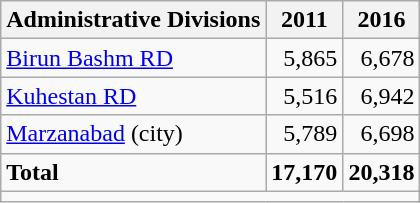<table class="wikitable">
<tr>
<th>Administrative Divisions</th>
<th>2011</th>
<th>2016</th>
</tr>
<tr>
<td><a href='#'>Birun Bashm RD</a></td>
<td style="text-align: right;">5,865</td>
<td style="text-align: right;">6,678</td>
</tr>
<tr>
<td><a href='#'>Kuhestan RD</a></td>
<td style="text-align: right;">5,516</td>
<td style="text-align: right;">6,942</td>
</tr>
<tr>
<td><a href='#'>Marzanabad</a> (city)</td>
<td style="text-align: right;">5,789</td>
<td style="text-align: right;">6,698</td>
</tr>
<tr>
<td><strong>Total</strong></td>
<td style="text-align: right;"><strong>17,170</strong></td>
<td style="text-align: right;"><strong>20,318</strong></td>
</tr>
<tr>
<td colspan=3></td>
</tr>
</table>
